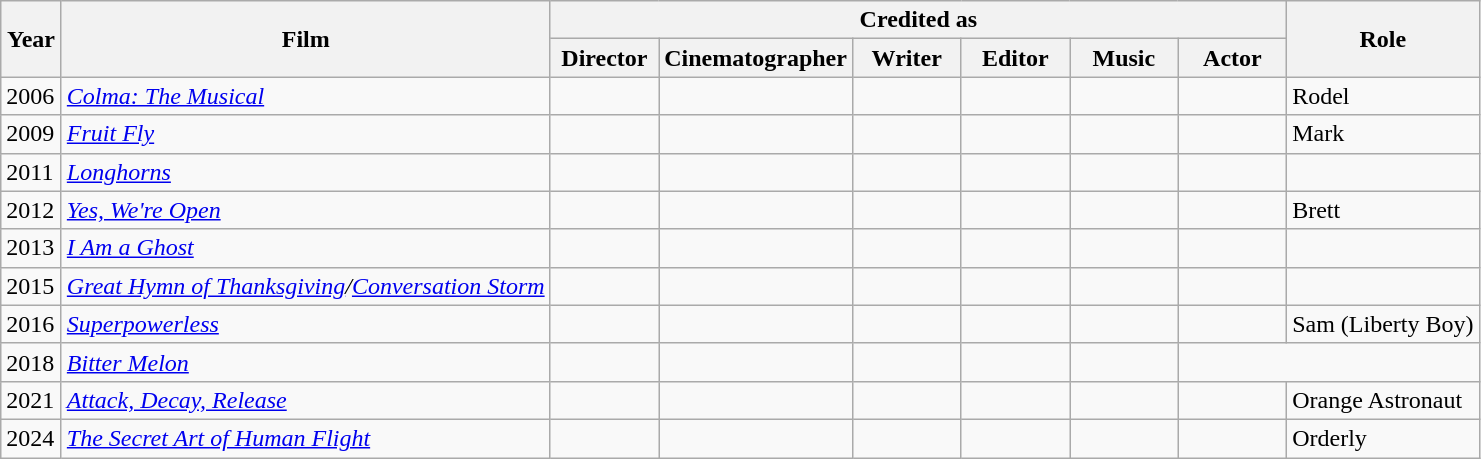<table class="wikitable">
<tr>
<th rowspan="2" width="33">Year</th>
<th rowspan="2">Film</th>
<th colspan="6">Credited as</th>
<th rowspan="2">Role</th>
</tr>
<tr>
<th width=65>Director</th>
<th width=65>Cinematographer</th>
<th width=65>Writer</th>
<th width=65>Editor</th>
<th width=65>Music</th>
<th width=65>Actor</th>
</tr>
<tr>
<td>2006</td>
<td><em><a href='#'>Colma: The Musical</a></em></td>
<td></td>
<td></td>
<td></td>
<td></td>
<td></td>
<td></td>
<td>Rodel</td>
</tr>
<tr>
<td>2009</td>
<td><em><a href='#'>Fruit Fly</a></em></td>
<td></td>
<td></td>
<td></td>
<td></td>
<td></td>
<td></td>
<td>Mark</td>
</tr>
<tr>
<td>2011</td>
<td><em><a href='#'>Longhorns</a></em></td>
<td></td>
<td></td>
<td></td>
<td></td>
<td></td>
<td></td>
<td></td>
</tr>
<tr>
<td>2012</td>
<td><em><a href='#'>Yes, We're Open</a></em></td>
<td></td>
<td></td>
<td></td>
<td></td>
<td></td>
<td></td>
<td>Brett</td>
</tr>
<tr>
<td>2013</td>
<td><em><a href='#'>I Am a Ghost</a></em></td>
<td></td>
<td></td>
<td></td>
<td></td>
<td></td>
<td></td>
<td></td>
</tr>
<tr>
<td>2015</td>
<td><em><a href='#'>Great Hymn of Thanksgiving</a>/<a href='#'>Conversation Storm</a></em></td>
<td></td>
<td></td>
<td></td>
<td></td>
<td></td>
<td></td>
<td></td>
</tr>
<tr>
<td>2016</td>
<td><em><a href='#'>Superpowerless</a></em></td>
<td></td>
<td></td>
<td></td>
<td></td>
<td></td>
<td></td>
<td>Sam (Liberty Boy)</td>
</tr>
<tr>
<td>2018</td>
<td><em><a href='#'>Bitter Melon</a></em></td>
<td></td>
<td></td>
<td></td>
<td></td>
<td></td>
</tr>
<tr>
<td>2021</td>
<td><em><a href='#'>Attack, Decay, Release</a></em></td>
<td></td>
<td></td>
<td></td>
<td></td>
<td></td>
<td></td>
<td>Orange Astronaut</td>
</tr>
<tr>
<td>2024</td>
<td><em><a href='#'>The Secret Art of Human Flight</a></em></td>
<td></td>
<td></td>
<td></td>
<td></td>
<td></td>
<td></td>
<td>Orderly</td>
</tr>
</table>
